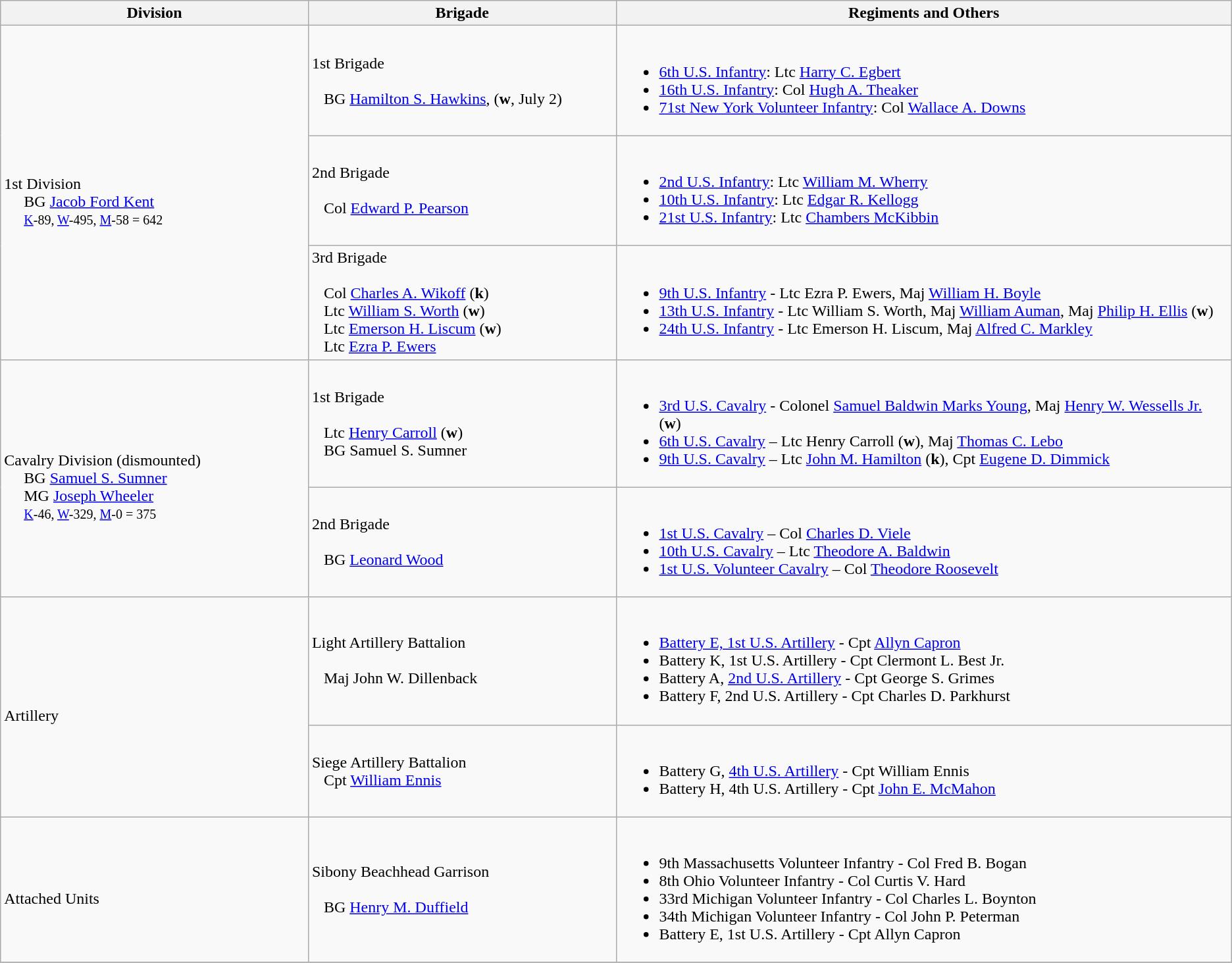<table class="wikitable">
<tr>
<th width=25%>Division</th>
<th width=25%>Brigade</th>
<th>Regiments and Others</th>
</tr>
<tr>
<td rowspan=3><br>1st Division
<br>    
BG <a href='#'>Jacob Ford Kent</a><br>     <small><a href='#'>K</a>-89, <a href='#'>W</a>-495, <a href='#'>M</a>-58 = 642</small></td>
<td>1st Brigade<br><br>  
BG <a href='#'>Hamilton S. Hawkins</a>, (<strong>w</strong>, July 2)</td>
<td><br><ul><li><a href='#'>6th U.S. Infantry</a>: Ltc <a href='#'>Harry C. Egbert</a></li><li><a href='#'>16th U.S. Infantry</a>: Col <a href='#'>Hugh A. Theaker</a></li><li><a href='#'>71st New York Volunteer Infantry</a>: Col <a href='#'>Wallace A. Downs</a></li></ul></td>
</tr>
<tr>
<td>2nd Brigade<br><br>  
Col <a href='#'>Edward P. Pearson</a></td>
<td><br><ul><li><a href='#'>2nd U.S. Infantry</a>: Ltc <a href='#'>William M. Wherry</a></li><li><a href='#'>10th U.S. Infantry</a>: Ltc <a href='#'>Edgar R. Kellogg</a></li><li><a href='#'>21st U.S. Infantry</a>: Ltc <a href='#'>Chambers McKibbin</a></li></ul></td>
</tr>
<tr>
<td>3rd Brigade<br><br>  
Col <a href='#'>Charles A. Wikoff</a> (<strong>k</strong>)<br>  
Ltc <a href='#'>William S. Worth</a> (<strong>w</strong>)<br>  
Ltc <a href='#'>Emerson H. Liscum</a> (<strong>w</strong>)<br>  
Ltc <a href='#'>Ezra P. Ewers</a></td>
<td><br><ul><li><a href='#'>9th U.S. Infantry</a> - Ltc Ezra P. Ewers, Maj <a href='#'>William H. Boyle</a></li><li><a href='#'>13th U.S. Infantry</a> - Ltc William S. Worth, Maj <a href='#'>William Auman</a>, Maj <a href='#'>Philip H. Ellis</a> (<strong>w</strong>)</li><li><a href='#'>24th U.S. Infantry</a> - Ltc Emerson H. Liscum, Maj <a href='#'>Alfred C. Markley</a></li></ul></td>
</tr>
<tr>
<td rowspan=2><br>Cavalry Division (dismounted)
<br>    
BG <a href='#'>Samuel S. Sumner</a><br>    
MG <a href='#'>Joseph Wheeler</a><br>     <small><a href='#'>K</a>-46, <a href='#'>W</a>-329, <a href='#'>M</a>-0 = 375</small></td>
<td>1st Brigade<br><br>  
Ltc <a href='#'>Henry Carroll</a> (<strong>w</strong>)<br>  
BG Samuel S. Sumner</td>
<td><br><ul><li><a href='#'>3rd U.S. Cavalry</a> - Colonel <a href='#'>Samuel Baldwin Marks Young</a>, Maj <a href='#'>Henry W. Wessells Jr.</a> (<strong>w</strong>)</li><li><a href='#'>6th U.S. Cavalry</a> – Ltc Henry Carroll (<strong>w</strong>), Maj <a href='#'>Thomas C. Lebo</a></li><li><a href='#'>9th U.S. Cavalry</a> – Ltc <a href='#'>John M. Hamilton</a> (<strong>k</strong>), Cpt <a href='#'>Eugene D. Dimmick</a></li></ul></td>
</tr>
<tr>
<td>2nd Brigade<br><br>  
BG <a href='#'>Leonard Wood</a></td>
<td><br><ul><li><a href='#'>1st U.S. Cavalry</a> – Col <a href='#'>Charles D. Viele</a></li><li><a href='#'>10th U.S. Cavalry</a> – Ltc <a href='#'>Theodore A. Baldwin</a></li><li><a href='#'>1st U.S. Volunteer Cavalry</a> – Col <a href='#'>Theodore Roosevelt</a></li></ul></td>
</tr>
<tr>
<td rowspan=2><br>Artillery</td>
<td>Light Artillery Battalion<br><br>  
Maj John W. Dillenback</td>
<td><br><ul><li><a href='#'>Battery E, 1st U.S. Artillery</a> - Cpt <a href='#'>Allyn Capron</a></li><li>Battery K, 1st U.S. Artillery - Cpt Clermont L. Best Jr.</li><li>Battery A, <a href='#'>2nd U.S. Artillery</a> - Cpt George S. Grimes</li><li>Battery F, 2nd U.S. Artillery - Cpt Charles D. Parkhurst</li></ul></td>
</tr>
<tr>
<td>Siege Artillery Battalion<br>  
Cpt <a href='#'>William Ennis</a></td>
<td><br><ul><li>Battery G, <a href='#'>4th U.S. Artillery</a> - Cpt William Ennis</li><li>Battery H, 4th U.S. Artillery - Cpt <a href='#'>John E. McMahon</a></li></ul></td>
</tr>
<tr>
<td rowspan=1><br>Attached Units</td>
<td>Sibony Beachhead Garrison<br><br>  
BG <a href='#'>Henry M. Duffield</a></td>
<td><br><ul><li>9th Massachusetts Volunteer Infantry - Col Fred B. Bogan</li><li>8th Ohio Volunteer Infantry - Col Curtis V. Hard</li><li>33rd Michigan Volunteer Infantry - Col Charles L. Boynton</li><li>34th Michigan Volunteer Infantry - Col John P. Peterman</li><li>Battery E, 1st U.S. Artillery - Cpt Allyn Capron</li></ul></td>
</tr>
<tr>
</tr>
</table>
